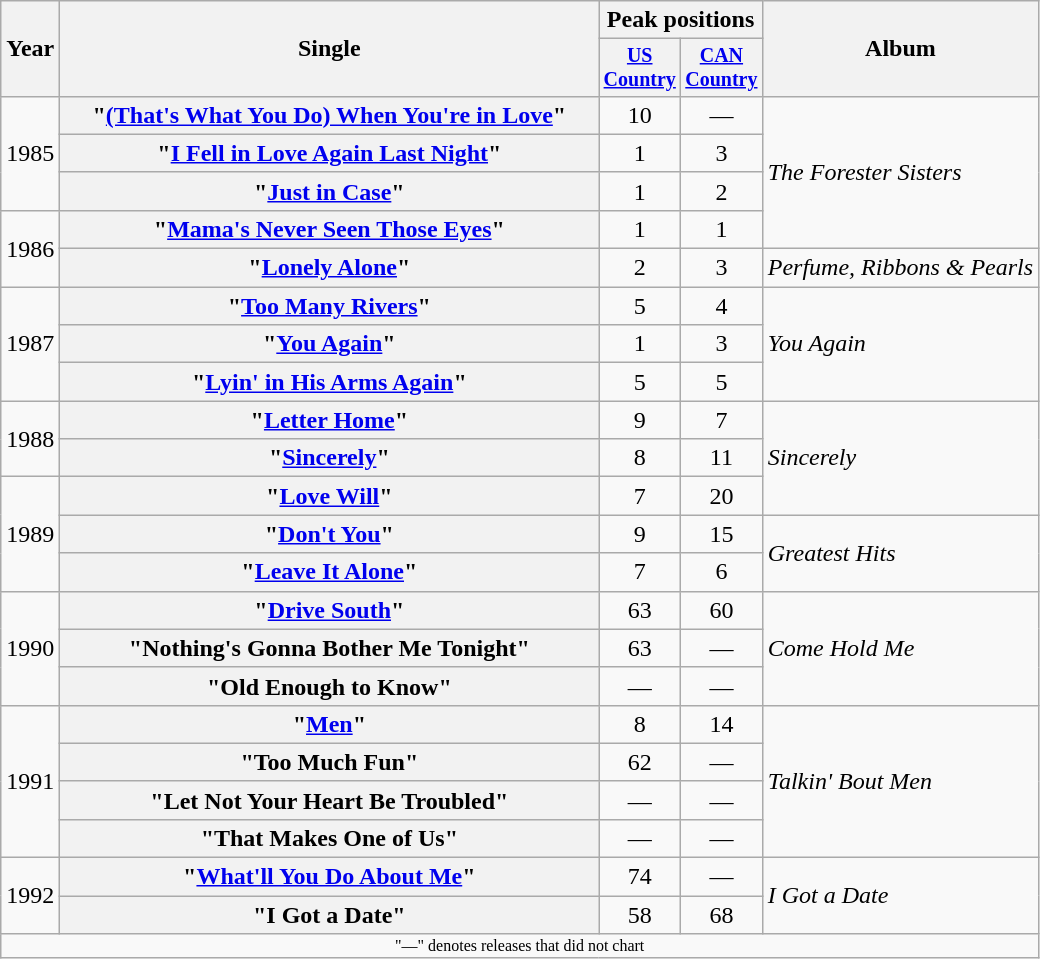<table class="wikitable plainrowheaders" style="text-align:center;">
<tr>
<th rowspan="2">Year</th>
<th rowspan="2" style="width:22em;">Single</th>
<th colspan="2">Peak positions</th>
<th rowspan="2">Album</th>
</tr>
<tr style="font-size:smaller;">
<th width="45"><a href='#'>US Country</a><br></th>
<th width="45"><a href='#'>CAN Country</a><br></th>
</tr>
<tr>
<td rowspan="3">1985</td>
<th scope="row">"<a href='#'>(That's What You Do) When You're in Love</a>"</th>
<td>10</td>
<td>—</td>
<td align="left" rowspan="4"><em>The Forester Sisters</em></td>
</tr>
<tr>
<th scope="row">"<a href='#'>I Fell in Love Again Last Night</a>"</th>
<td>1</td>
<td>3</td>
</tr>
<tr>
<th scope="row">"<a href='#'>Just in Case</a>"</th>
<td>1</td>
<td>2</td>
</tr>
<tr>
<td rowspan="2">1986</td>
<th scope="row">"<a href='#'>Mama's Never Seen Those Eyes</a>"</th>
<td>1</td>
<td>1</td>
</tr>
<tr>
<th scope="row">"<a href='#'>Lonely Alone</a>"</th>
<td>2</td>
<td>3</td>
<td align="left"><em>Perfume, Ribbons & Pearls</em></td>
</tr>
<tr>
<td rowspan="3">1987</td>
<th scope="row">"<a href='#'>Too Many Rivers</a>"</th>
<td>5</td>
<td>4</td>
<td align="left" rowspan="3"><em>You Again</em></td>
</tr>
<tr>
<th scope="row">"<a href='#'>You Again</a>"</th>
<td>1</td>
<td>3</td>
</tr>
<tr>
<th scope="row">"<a href='#'>Lyin' in His Arms Again</a>"</th>
<td>5</td>
<td>5</td>
</tr>
<tr>
<td rowspan="2">1988</td>
<th scope="row">"<a href='#'>Letter Home</a>"</th>
<td>9</td>
<td>7</td>
<td align="left" rowspan="3"><em>Sincerely</em></td>
</tr>
<tr>
<th scope="row">"<a href='#'>Sincerely</a>"</th>
<td>8</td>
<td>11</td>
</tr>
<tr>
<td rowspan="3">1989</td>
<th scope="row">"<a href='#'>Love Will</a>"</th>
<td>7</td>
<td>20</td>
</tr>
<tr>
<th scope="row">"<a href='#'>Don't You</a>"</th>
<td>9</td>
<td>15</td>
<td align="left" rowspan="2"><em>Greatest Hits</em></td>
</tr>
<tr>
<th scope="row">"<a href='#'>Leave It Alone</a>"</th>
<td>7</td>
<td>6</td>
</tr>
<tr>
<td rowspan="3">1990</td>
<th scope="row">"<a href='#'>Drive South</a>" </th>
<td>63</td>
<td>60</td>
<td align="left" rowspan="3"><em>Come Hold Me</em></td>
</tr>
<tr>
<th scope="row">"Nothing's Gonna Bother Me Tonight"</th>
<td>63</td>
<td>—</td>
</tr>
<tr>
<th scope="row">"Old Enough to Know"</th>
<td>—</td>
<td>—</td>
</tr>
<tr>
<td rowspan="4">1991</td>
<th scope="row">"<a href='#'>Men</a>"</th>
<td>8</td>
<td>14</td>
<td align="left" rowspan="4"><em>Talkin' Bout Men</em></td>
</tr>
<tr>
<th scope="row">"Too Much Fun"</th>
<td>62</td>
<td>—</td>
</tr>
<tr>
<th scope="row">"Let Not Your Heart Be Troubled"</th>
<td>—</td>
<td>—</td>
</tr>
<tr>
<th scope="row">"That Makes One of Us"</th>
<td>—</td>
<td>—</td>
</tr>
<tr>
<td rowspan="2">1992</td>
<th scope="row">"<a href='#'>What'll You Do About Me</a>"</th>
<td>74</td>
<td>—</td>
<td align="left" rowspan="2"><em>I Got a Date</em></td>
</tr>
<tr>
<th scope="row">"I Got a Date"</th>
<td>58</td>
<td>68</td>
</tr>
<tr>
<td colspan="5" style="font-size:8pt">"—" denotes releases that did not chart</td>
</tr>
</table>
